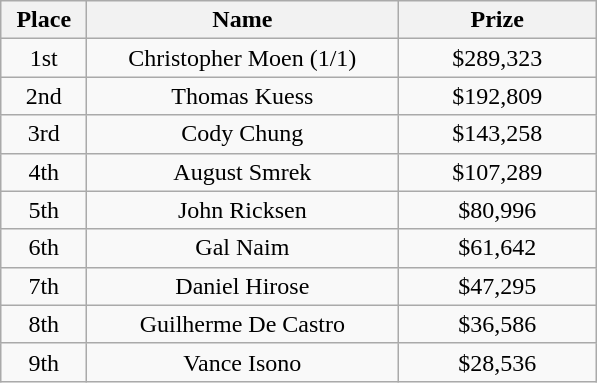<table class="wikitable">
<tr>
<th width="50">Place</th>
<th width="200">Name</th>
<th width="125">Prize</th>
</tr>
<tr>
<td align=center>1st</td>
<td align=center> Christopher Moen (1/1)</td>
<td align=center>$289,323</td>
</tr>
<tr>
<td align=center>2nd</td>
<td align=center> Thomas Kuess</td>
<td align=center>$192,809</td>
</tr>
<tr>
<td align=center>3rd</td>
<td align=center> Cody Chung</td>
<td align=center>$143,258</td>
</tr>
<tr>
<td align=center>4th</td>
<td align=center> August Smrek</td>
<td align=center>$107,289</td>
</tr>
<tr>
<td align=center>5th</td>
<td align=center> John Ricksen</td>
<td align=center>$80,996</td>
</tr>
<tr>
<td align=center>6th</td>
<td align=center> Gal Naim</td>
<td align=center>$61,642</td>
</tr>
<tr>
<td align=center>7th</td>
<td align=center> Daniel Hirose</td>
<td align=center>$47,295</td>
</tr>
<tr>
<td align=center>8th</td>
<td align=center> Guilherme De Castro</td>
<td align=center>$36,586</td>
</tr>
<tr>
<td align=center>9th</td>
<td align=center> Vance Isono</td>
<td align=center>$28,536</td>
</tr>
</table>
